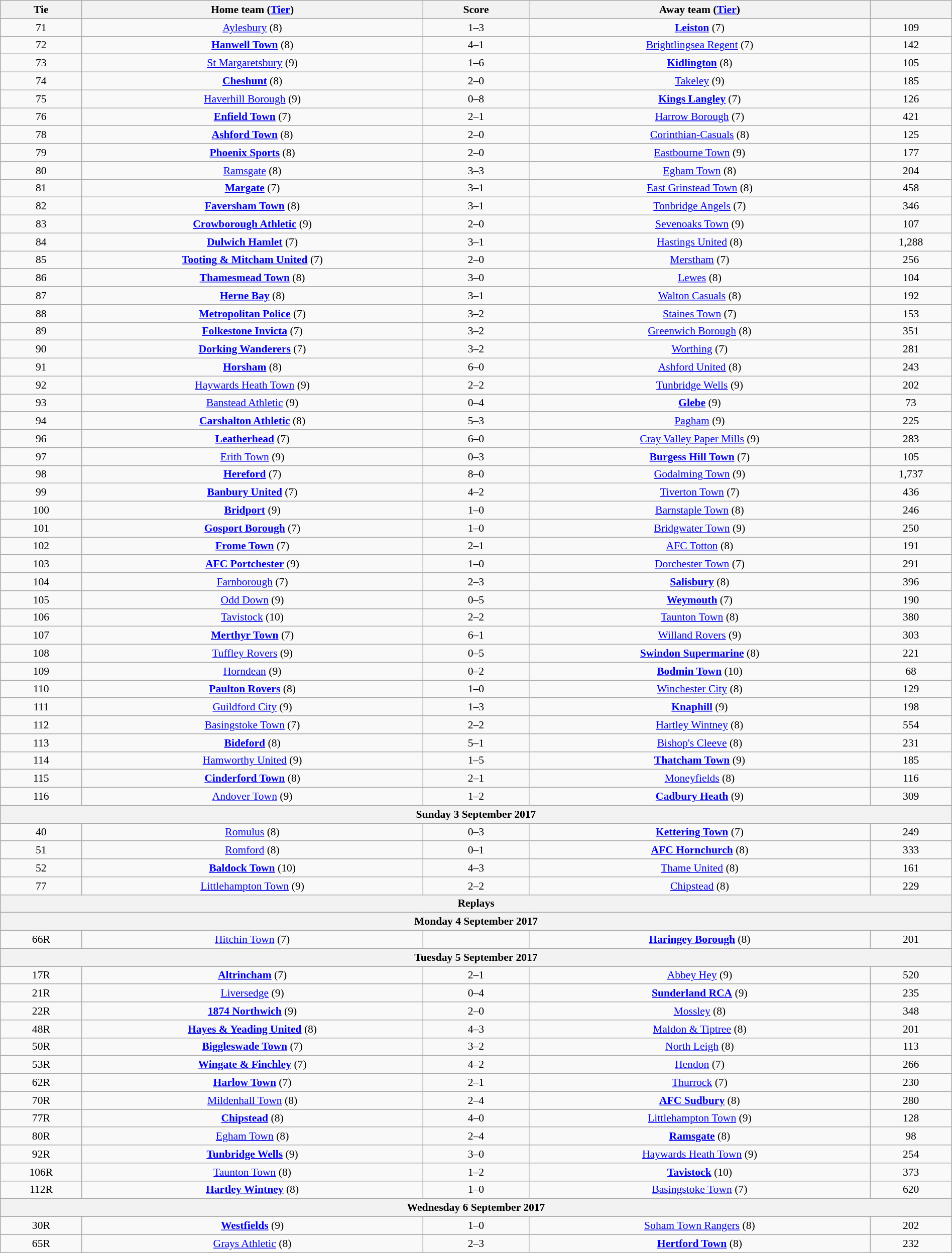<table class="wikitable" style="text-align:center; font-size:90%; width:100%">
<tr>
<th scope="col" style="width:  8.43%;">Tie</th>
<th scope="col" style="width: 35.29%;">Home team (<a href='#'>Tier</a>)</th>
<th scope="col" style="width: 11.00%;">Score</th>
<th scope="col" style="width: 35.29%;">Away team (<a href='#'>Tier</a>)</th>
<th scope="col" style="width:  8.43%;"></th>
</tr>
<tr>
<td>71</td>
<td><a href='#'>Aylesbury</a> (8)</td>
<td>1–3</td>
<td><strong><a href='#'>Leiston</a></strong> (7)</td>
<td>109</td>
</tr>
<tr>
<td>72</td>
<td><strong><a href='#'>Hanwell Town</a></strong> (8)</td>
<td>4–1</td>
<td><a href='#'>Brightlingsea Regent</a> (7)</td>
<td>142</td>
</tr>
<tr>
<td>73</td>
<td><a href='#'>St Margaretsbury</a> (9)</td>
<td>1–6</td>
<td><strong><a href='#'>Kidlington</a></strong> (8)</td>
<td>105</td>
</tr>
<tr>
<td>74</td>
<td><strong><a href='#'>Cheshunt</a></strong> (8)</td>
<td>2–0</td>
<td><a href='#'>Takeley</a> (9)</td>
<td>185</td>
</tr>
<tr>
<td>75</td>
<td><a href='#'>Haverhill Borough</a> (9)</td>
<td>0–8</td>
<td><strong><a href='#'>Kings Langley</a></strong> (7)</td>
<td>126</td>
</tr>
<tr>
<td>76</td>
<td><strong><a href='#'>Enfield Town</a></strong> (7)</td>
<td>2–1</td>
<td><a href='#'>Harrow Borough</a> (7)</td>
<td>421</td>
</tr>
<tr>
<td>78</td>
<td><strong><a href='#'>Ashford Town</a></strong> (8)</td>
<td>2–0</td>
<td><a href='#'>Corinthian-Casuals</a> (8)</td>
<td>125</td>
</tr>
<tr>
<td>79</td>
<td><strong><a href='#'>Phoenix Sports</a></strong> (8)</td>
<td>2–0</td>
<td><a href='#'>Eastbourne Town</a> (9)</td>
<td>177</td>
</tr>
<tr>
<td>80</td>
<td><a href='#'>Ramsgate</a> (8)</td>
<td>3–3</td>
<td><a href='#'>Egham Town</a> (8)</td>
<td>204</td>
</tr>
<tr>
<td>81</td>
<td><strong><a href='#'>Margate</a></strong> (7)</td>
<td>3–1</td>
<td><a href='#'>East Grinstead Town</a> (8)</td>
<td>458</td>
</tr>
<tr>
<td>82</td>
<td><strong><a href='#'>Faversham Town</a></strong> (8)</td>
<td>3–1</td>
<td><a href='#'>Tonbridge Angels</a> (7)</td>
<td>346</td>
</tr>
<tr>
<td>83</td>
<td><strong><a href='#'>Crowborough Athletic</a></strong> (9)</td>
<td>2–0</td>
<td><a href='#'>Sevenoaks Town</a> (9)</td>
<td>107</td>
</tr>
<tr>
<td>84</td>
<td><strong><a href='#'>Dulwich Hamlet</a></strong> (7)</td>
<td>3–1</td>
<td><a href='#'>Hastings United</a> (8)</td>
<td>1,288</td>
</tr>
<tr>
<td>85</td>
<td><strong><a href='#'>Tooting & Mitcham United</a></strong> (7)</td>
<td>2–0</td>
<td><a href='#'>Merstham</a> (7)</td>
<td>256</td>
</tr>
<tr>
<td>86</td>
<td><strong><a href='#'>Thamesmead Town</a></strong> (8)</td>
<td>3–0</td>
<td><a href='#'>Lewes</a> (8)</td>
<td>104</td>
</tr>
<tr>
<td>87</td>
<td><strong><a href='#'>Herne Bay</a></strong> (8)</td>
<td>3–1</td>
<td><a href='#'>Walton Casuals</a> (8)</td>
<td>192</td>
</tr>
<tr>
<td>88</td>
<td><strong><a href='#'>Metropolitan Police</a></strong> (7)</td>
<td>3–2</td>
<td><a href='#'>Staines Town</a> (7)</td>
<td>153</td>
</tr>
<tr>
<td>89</td>
<td><strong><a href='#'>Folkestone Invicta</a></strong> (7)</td>
<td>3–2</td>
<td><a href='#'>Greenwich Borough</a> (8)</td>
<td>351</td>
</tr>
<tr>
<td>90</td>
<td><strong><a href='#'>Dorking Wanderers</a></strong> (7)</td>
<td>3–2</td>
<td><a href='#'>Worthing</a> (7)</td>
<td>281</td>
</tr>
<tr>
<td>91</td>
<td><strong><a href='#'>Horsham</a></strong> (8)</td>
<td>6–0</td>
<td><a href='#'>Ashford United</a> (8)</td>
<td>243</td>
</tr>
<tr>
<td>92</td>
<td><a href='#'>Haywards Heath Town</a> (9)</td>
<td>2–2</td>
<td><a href='#'>Tunbridge Wells</a> (9)</td>
<td>202</td>
</tr>
<tr>
<td>93</td>
<td><a href='#'>Banstead Athletic</a> (9)</td>
<td>0–4</td>
<td><strong><a href='#'>Glebe</a></strong> (9)</td>
<td>73</td>
</tr>
<tr>
<td>94</td>
<td><strong><a href='#'>Carshalton Athletic</a></strong> (8)</td>
<td>5–3</td>
<td><a href='#'>Pagham</a> (9)</td>
<td>225</td>
</tr>
<tr>
<td>96</td>
<td><strong><a href='#'>Leatherhead</a></strong> (7)</td>
<td>6–0</td>
<td><a href='#'>Cray Valley Paper Mills</a> (9)</td>
<td>283</td>
</tr>
<tr>
<td>97</td>
<td><a href='#'>Erith Town</a> (9)</td>
<td>0–3</td>
<td><strong><a href='#'>Burgess Hill Town</a></strong> (7)</td>
<td>105</td>
</tr>
<tr>
<td>98</td>
<td><strong><a href='#'>Hereford</a></strong> (7)</td>
<td>8–0</td>
<td><a href='#'>Godalming Town</a> (9)</td>
<td>1,737</td>
</tr>
<tr>
<td>99</td>
<td><strong><a href='#'>Banbury United</a></strong> (7)</td>
<td>4–2</td>
<td><a href='#'>Tiverton Town</a> (7)</td>
<td>436</td>
</tr>
<tr>
<td>100</td>
<td><strong><a href='#'>Bridport</a></strong> (9)</td>
<td>1–0</td>
<td><a href='#'>Barnstaple Town</a> (8)</td>
<td>246</td>
</tr>
<tr>
<td>101</td>
<td><strong><a href='#'>Gosport Borough</a></strong> (7)</td>
<td>1–0</td>
<td><a href='#'>Bridgwater Town</a> (9)</td>
<td>250</td>
</tr>
<tr>
<td>102</td>
<td><strong><a href='#'>Frome Town</a></strong> (7)</td>
<td>2–1</td>
<td><a href='#'>AFC Totton</a> (8)</td>
<td>191</td>
</tr>
<tr>
<td>103</td>
<td><strong><a href='#'>AFC Portchester</a></strong> (9)</td>
<td>1–0</td>
<td><a href='#'>Dorchester Town</a> (7)</td>
<td>291</td>
</tr>
<tr>
<td>104</td>
<td><a href='#'>Farnborough</a> (7)</td>
<td>2–3</td>
<td><strong><a href='#'>Salisbury</a></strong> (8)</td>
<td>396</td>
</tr>
<tr>
<td>105</td>
<td><a href='#'>Odd Down</a> (9)</td>
<td>0–5</td>
<td><strong><a href='#'>Weymouth</a></strong> (7)</td>
<td>190</td>
</tr>
<tr>
<td>106</td>
<td><a href='#'>Tavistock</a> (10)</td>
<td>2–2</td>
<td><a href='#'>Taunton Town</a> (8)</td>
<td>380</td>
</tr>
<tr>
<td>107</td>
<td><strong><a href='#'>Merthyr Town</a></strong> (7)</td>
<td>6–1</td>
<td><a href='#'>Willand Rovers</a> (9)</td>
<td>303</td>
</tr>
<tr>
<td>108</td>
<td><a href='#'>Tuffley Rovers</a> (9)</td>
<td>0–5</td>
<td><strong><a href='#'>Swindon Supermarine</a></strong> (8)</td>
<td>221</td>
</tr>
<tr>
<td>109</td>
<td><a href='#'>Horndean</a> (9)</td>
<td>0–2</td>
<td><strong><a href='#'>Bodmin Town</a></strong> (10)</td>
<td>68</td>
</tr>
<tr>
<td>110</td>
<td><strong><a href='#'>Paulton Rovers</a></strong> (8)</td>
<td>1–0</td>
<td><a href='#'>Winchester City</a> (8)</td>
<td>129</td>
</tr>
<tr>
<td>111</td>
<td><a href='#'>Guildford City</a> (9)</td>
<td>1–3</td>
<td><strong><a href='#'>Knaphill</a></strong> (9)</td>
<td>198</td>
</tr>
<tr>
<td>112</td>
<td><a href='#'>Basingstoke Town</a> (7)</td>
<td>2–2</td>
<td><a href='#'>Hartley Wintney</a> (8)</td>
<td>554</td>
</tr>
<tr>
<td>113</td>
<td><strong><a href='#'>Bideford</a></strong> (8)</td>
<td>5–1</td>
<td><a href='#'>Bishop's Cleeve</a> (8)</td>
<td>231</td>
</tr>
<tr>
<td>114</td>
<td><a href='#'>Hamworthy United</a> (9)</td>
<td>1–5</td>
<td><strong><a href='#'>Thatcham Town</a></strong> (9)</td>
<td>185</td>
</tr>
<tr>
<td>115</td>
<td><strong><a href='#'>Cinderford Town</a></strong> (8)</td>
<td>2–1</td>
<td><a href='#'>Moneyfields</a> (8)</td>
<td>116</td>
</tr>
<tr>
<td>116</td>
<td><a href='#'>Andover Town</a> (9)</td>
<td>1–2</td>
<td><strong><a href='#'>Cadbury Heath</a></strong> (9)</td>
<td>309</td>
</tr>
<tr>
<th colspan="5"><strong>Sunday 3 September 2017</strong></th>
</tr>
<tr>
<td>40</td>
<td><a href='#'>Romulus</a> (8)</td>
<td>0–3</td>
<td><strong><a href='#'>Kettering Town</a></strong> (7)</td>
<td>249</td>
</tr>
<tr>
<td>51</td>
<td><a href='#'>Romford</a> (8)</td>
<td>0–1</td>
<td><strong><a href='#'>AFC Hornchurch</a></strong> (8)</td>
<td>333</td>
</tr>
<tr>
<td>52</td>
<td><strong><a href='#'>Baldock Town</a></strong> (10)</td>
<td>4–3</td>
<td><a href='#'>Thame United</a> (8)</td>
<td>161</td>
</tr>
<tr>
<td>77</td>
<td><a href='#'>Littlehampton Town</a> (9)</td>
<td>2–2</td>
<td><a href='#'>Chipstead</a> (8)</td>
<td>229</td>
</tr>
<tr>
<th colspan="5"><strong>Replays</strong></th>
</tr>
<tr>
<th colspan="5"><strong>Monday 4 September 2017</strong></th>
</tr>
<tr>
<td>66R</td>
<td><a href='#'>Hitchin Town</a> (7)</td>
<td></td>
<td><strong><a href='#'>Haringey Borough</a></strong> (8)</td>
<td>201</td>
</tr>
<tr>
<th colspan="5"><strong>Tuesday 5 September 2017</strong></th>
</tr>
<tr>
<td>17R</td>
<td><strong><a href='#'>Altrincham</a></strong> (7)</td>
<td>2–1</td>
<td><a href='#'>Abbey Hey</a> (9)</td>
<td>520</td>
</tr>
<tr>
<td>21R</td>
<td><a href='#'>Liversedge</a> (9)</td>
<td>0–4</td>
<td><strong><a href='#'>Sunderland RCA</a></strong> (9)</td>
<td>235</td>
</tr>
<tr>
<td>22R</td>
<td><strong><a href='#'>1874 Northwich</a></strong> (9)</td>
<td>2–0</td>
<td><a href='#'>Mossley</a> (8)</td>
<td>348</td>
</tr>
<tr>
<td>48R</td>
<td><strong><a href='#'>Hayes & Yeading United</a></strong> (8)</td>
<td>4–3 </td>
<td><a href='#'>Maldon & Tiptree</a> (8)</td>
<td>201</td>
</tr>
<tr>
<td>50R</td>
<td><strong><a href='#'>Biggleswade Town</a></strong> (7)</td>
<td>3–2</td>
<td><a href='#'>North Leigh</a> (8)</td>
<td>113</td>
</tr>
<tr>
<td>53R</td>
<td><strong><a href='#'>Wingate & Finchley</a></strong> (7)</td>
<td>4–2 </td>
<td><a href='#'>Hendon</a> (7)</td>
<td>266</td>
</tr>
<tr>
<td>62R</td>
<td><strong><a href='#'>Harlow Town</a></strong> (7)</td>
<td>2–1</td>
<td><a href='#'>Thurrock</a> (7)</td>
<td>230</td>
</tr>
<tr>
<td>70R</td>
<td><a href='#'>Mildenhall Town</a> (8)</td>
<td>2–4</td>
<td><strong><a href='#'>AFC Sudbury</a></strong> (8)</td>
<td>280</td>
</tr>
<tr>
<td>77R</td>
<td><strong><a href='#'>Chipstead</a></strong> (8)</td>
<td>4–0</td>
<td><a href='#'>Littlehampton Town</a> (9)</td>
<td>128</td>
</tr>
<tr>
<td>80R</td>
<td><a href='#'>Egham Town</a> (8)</td>
<td>2–4</td>
<td><strong><a href='#'>Ramsgate</a></strong> (8)</td>
<td>98</td>
</tr>
<tr>
<td>92R</td>
<td><strong><a href='#'>Tunbridge Wells</a></strong> (9)</td>
<td>3–0 </td>
<td><a href='#'>Haywards Heath Town</a> (9)</td>
<td>254</td>
</tr>
<tr>
<td>106R</td>
<td><a href='#'>Taunton Town</a> (8)</td>
<td>1–2</td>
<td><strong><a href='#'>Tavistock</a></strong> (10)</td>
<td>373</td>
</tr>
<tr>
<td>112R</td>
<td><strong><a href='#'>Hartley Wintney</a></strong> (8)</td>
<td>1–0</td>
<td><a href='#'>Basingstoke Town</a> (7)</td>
<td>620</td>
</tr>
<tr>
<th colspan="5"><strong>Wednesday 6 September 2017</strong></th>
</tr>
<tr>
<td>30R</td>
<td><strong><a href='#'>Westfields</a></strong> (9)</td>
<td>1–0</td>
<td><a href='#'>Soham Town Rangers</a> (8)</td>
<td>202</td>
</tr>
<tr>
<td>65R</td>
<td><a href='#'>Grays Athletic</a> (8)</td>
<td>2–3 </td>
<td><strong><a href='#'>Hertford Town</a></strong> (8)</td>
<td>232</td>
</tr>
</table>
